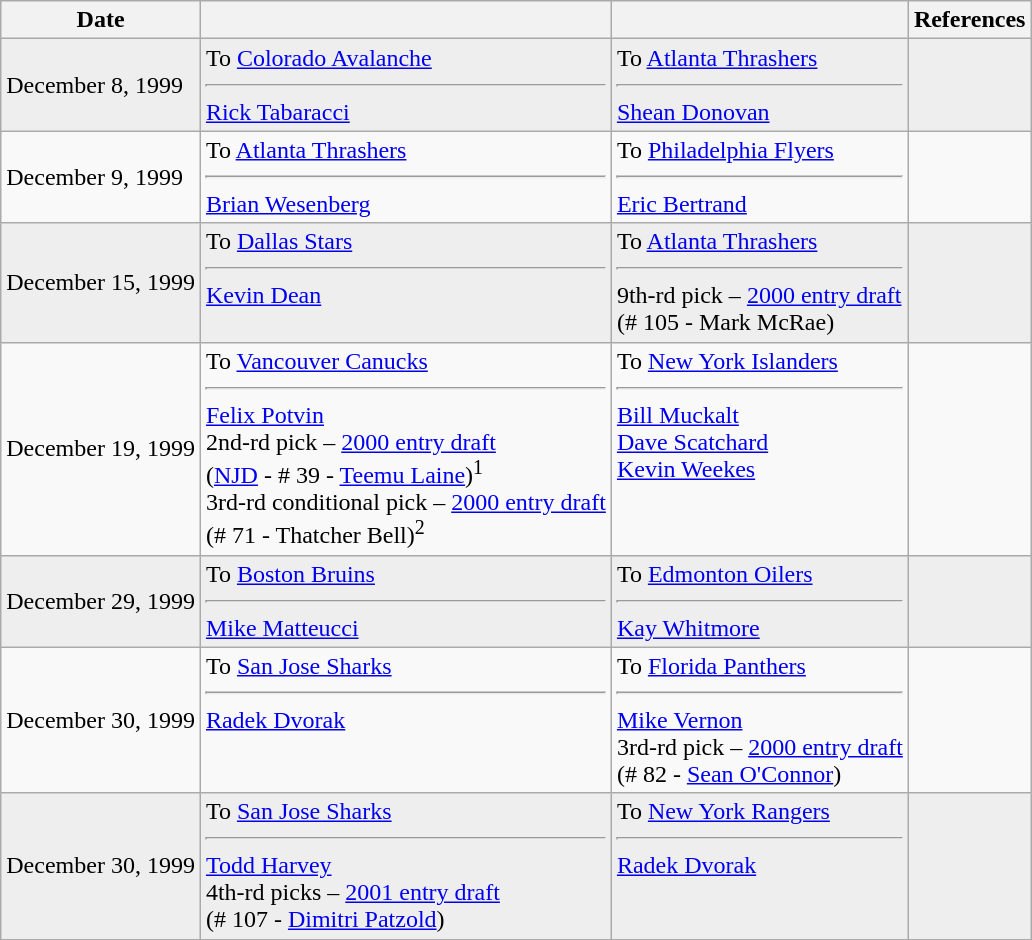<table class="wikitable">
<tr>
<th>Date</th>
<th></th>
<th></th>
<th>References</th>
</tr>
<tr bgcolor="#eeeeee">
<td>December 8, 1999</td>
<td valign="top">To <a href='#'>Colorado Avalanche</a><hr><a href='#'>Rick Tabaracci</a></td>
<td valign="top">To <a href='#'>Atlanta Thrashers</a><hr><a href='#'>Shean Donovan</a></td>
<td></td>
</tr>
<tr>
<td>December 9, 1999</td>
<td valign="top">To <a href='#'>Atlanta Thrashers</a><hr><a href='#'>Brian Wesenberg</a></td>
<td valign="top">To <a href='#'>Philadelphia Flyers</a><hr><a href='#'>Eric Bertrand</a></td>
<td></td>
</tr>
<tr bgcolor="#eeeeee">
<td>December 15, 1999</td>
<td valign="top">To <a href='#'>Dallas Stars</a><hr><a href='#'>Kevin Dean</a></td>
<td valign="top">To <a href='#'>Atlanta Thrashers</a><hr>9th-rd pick – <a href='#'>2000 entry draft</a> <br>(# 105 - Mark McRae)</td>
<td></td>
</tr>
<tr>
<td>December 19, 1999</td>
<td valign="top">To <a href='#'>Vancouver Canucks</a><hr><a href='#'>Felix Potvin</a><br>2nd-rd pick – <a href='#'>2000 entry draft</a> <br>(<a href='#'>NJD</a> - # 39 - <a href='#'>Teemu Laine</a>)<sup>1</sup><br>3rd-rd conditional pick – <a href='#'>2000 entry draft</a> <br>(# 71 - Thatcher Bell)<sup>2</sup></td>
<td valign="top">To <a href='#'>New York Islanders</a><hr><a href='#'>Bill Muckalt</a><br><a href='#'>Dave Scatchard</a><br><a href='#'>Kevin Weekes</a></td>
<td></td>
</tr>
<tr bgcolor="#eeeeee">
<td>December 29, 1999</td>
<td valign="top">To <a href='#'>Boston Bruins</a><hr><a href='#'>Mike Matteucci</a></td>
<td valign="top">To <a href='#'>Edmonton Oilers</a><hr><a href='#'>Kay Whitmore</a></td>
<td></td>
</tr>
<tr>
<td>December 30, 1999</td>
<td valign="top">To <a href='#'>San Jose Sharks</a><hr><a href='#'>Radek Dvorak</a></td>
<td valign="top">To <a href='#'>Florida Panthers</a><hr><a href='#'>Mike Vernon</a><br>3rd-rd pick – <a href='#'>2000 entry draft</a> <br>(# 82 - <a href='#'>Sean O'Connor</a>)</td>
<td></td>
</tr>
<tr bgcolor="#eeeeee">
<td>December 30, 1999</td>
<td valign="top">To <a href='#'>San Jose Sharks</a><hr><a href='#'>Todd Harvey</a><br>4th-rd picks – <a href='#'>2001 entry draft</a> <br>(# 107 - <a href='#'>Dimitri Patzold</a>)</td>
<td valign="top">To <a href='#'>New York Rangers</a><hr><a href='#'>Radek Dvorak</a></td>
<td></td>
</tr>
</table>
